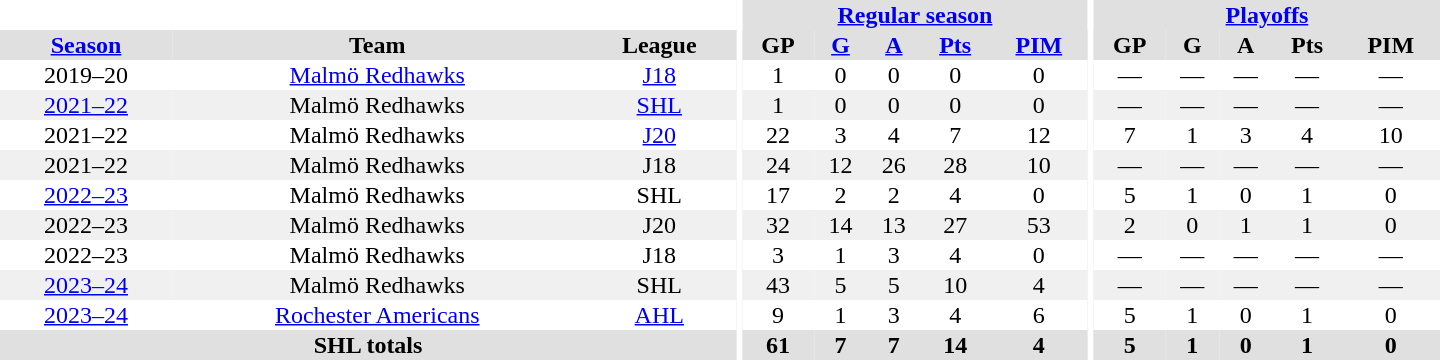<table border="0" cellpadding="1" cellspacing="0" style="text-align:center; width:60em;">
<tr bgcolor="#e0e0e0">
<th colspan="3" bgcolor="#ffffff"></th>
<th rowspan="100" bgcolor="#ffffff"></th>
<th colspan="5"><a href='#'>Regular season</a></th>
<th rowspan="100" bgcolor="#ffffff"></th>
<th colspan="5"><a href='#'>Playoffs</a></th>
</tr>
<tr bgcolor="#e0e0e0">
<th><a href='#'>Season</a></th>
<th>Team</th>
<th>League</th>
<th>GP</th>
<th><a href='#'>G</a></th>
<th><a href='#'>A</a></th>
<th><a href='#'>Pts</a></th>
<th><a href='#'>PIM</a></th>
<th>GP</th>
<th>G</th>
<th>A</th>
<th>Pts</th>
<th>PIM</th>
</tr>
<tr>
<td>2019–20</td>
<td><a href='#'>Malmö Redhawks</a></td>
<td><a href='#'>J18</a></td>
<td>1</td>
<td>0</td>
<td>0</td>
<td>0</td>
<td>0</td>
<td>—</td>
<td>—</td>
<td>—</td>
<td>—</td>
<td>—</td>
</tr>
<tr bgcolor="#f0f0f0">
<td><a href='#'>2021–22</a></td>
<td>Malmö Redhawks</td>
<td><a href='#'>SHL</a></td>
<td>1</td>
<td>0</td>
<td>0</td>
<td>0</td>
<td>0</td>
<td>—</td>
<td>—</td>
<td>—</td>
<td>—</td>
<td>—</td>
</tr>
<tr>
<td>2021–22</td>
<td>Malmö Redhawks</td>
<td><a href='#'>J20</a></td>
<td>22</td>
<td>3</td>
<td>4</td>
<td>7</td>
<td>12</td>
<td>7</td>
<td>1</td>
<td>3</td>
<td>4</td>
<td>10</td>
</tr>
<tr bgcolor="#f0f0f0">
<td>2021–22</td>
<td>Malmö Redhawks</td>
<td>J18</td>
<td>24</td>
<td>12</td>
<td>26</td>
<td>28</td>
<td>10</td>
<td>—</td>
<td>—</td>
<td>—</td>
<td>—</td>
<td>—</td>
</tr>
<tr>
<td><a href='#'>2022–23</a></td>
<td>Malmö Redhawks</td>
<td>SHL</td>
<td>17</td>
<td>2</td>
<td>2</td>
<td>4</td>
<td>0</td>
<td>5</td>
<td>1</td>
<td>0</td>
<td>1</td>
<td>0</td>
</tr>
<tr bgcolor="#f0f0f0">
<td>2022–23</td>
<td>Malmö Redhawks</td>
<td>J20</td>
<td>32</td>
<td>14</td>
<td>13</td>
<td>27</td>
<td>53</td>
<td>2</td>
<td>0</td>
<td>1</td>
<td>1</td>
<td>0</td>
</tr>
<tr>
<td>2022–23</td>
<td>Malmö Redhawks</td>
<td>J18</td>
<td>3</td>
<td>1</td>
<td>3</td>
<td>4</td>
<td>0</td>
<td>—</td>
<td>—</td>
<td>—</td>
<td>—</td>
<td>—</td>
</tr>
<tr bgcolor="#f0f0f0">
<td><a href='#'>2023–24</a></td>
<td>Malmö Redhawks</td>
<td>SHL</td>
<td>43</td>
<td>5</td>
<td>5</td>
<td>10</td>
<td>4</td>
<td>—</td>
<td>—</td>
<td>—</td>
<td>—</td>
<td>—</td>
</tr>
<tr>
<td><a href='#'>2023–24</a></td>
<td><a href='#'>Rochester Americans</a></td>
<td><a href='#'>AHL</a></td>
<td>9</td>
<td>1</td>
<td>3</td>
<td>4</td>
<td>6</td>
<td>5</td>
<td>1</td>
<td>0</td>
<td>1</td>
<td>0</td>
</tr>
<tr bgcolor="#e0e0e0">
<th colspan="3">SHL totals</th>
<th>61</th>
<th>7</th>
<th>7</th>
<th>14</th>
<th>4</th>
<th>5</th>
<th>1</th>
<th>0</th>
<th>1</th>
<th>0</th>
</tr>
</table>
